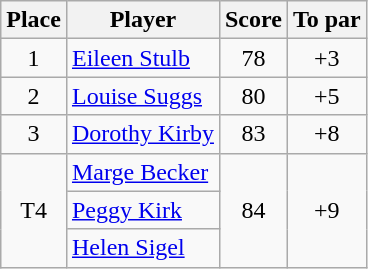<table class="wikitable">
<tr>
<th>Place</th>
<th>Player</th>
<th>Score</th>
<th>To par</th>
</tr>
<tr>
<td align=center>1</td>
<td> <a href='#'>Eileen Stulb</a></td>
<td align=center>78</td>
<td align=center>+3</td>
</tr>
<tr>
<td align=center>2</td>
<td> <a href='#'>Louise Suggs</a></td>
<td align=center>80</td>
<td align=center>+5</td>
</tr>
<tr>
<td align=center>3</td>
<td> <a href='#'>Dorothy Kirby</a></td>
<td align=center>83</td>
<td align=center>+8</td>
</tr>
<tr>
<td align=center rowspan=3>T4</td>
<td> <a href='#'>Marge Becker</a></td>
<td align=center rowspan=3>84</td>
<td align=center rowspan=3>+9</td>
</tr>
<tr>
<td> <a href='#'>Peggy Kirk</a></td>
</tr>
<tr>
<td> <a href='#'>Helen Sigel</a></td>
</tr>
</table>
